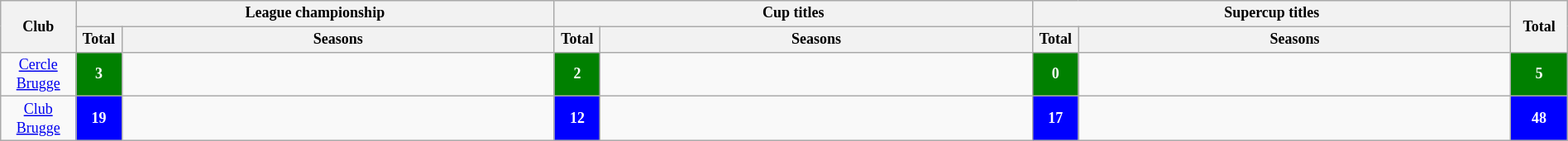<table class="wikitable" style="text-align: center; font-size: 12px; width:100%;">
<tr>
<th rowspan=2 style="width:4%;">Club</th>
<th colspan=2 style="width:25%;">League championship</th>
<th colspan=2 style="width:25%;">Cup titles</th>
<th colspan=2 style="width:25%;">Supercup titles</th>
<th rowspan=2 style="width:3%;">Total</th>
</tr>
<tr>
<th style="width:2%;">Total</th>
<th style="width:23%;">Seasons</th>
<th style="width:2%;">Total</th>
<th style="width:23%;">Seasons</th>
<th style="width:2%;">Total</th>
<th style="width:23%;">Seasons</th>
</tr>
<tr>
<td><a href='#'>Cercle Brugge</a></td>
<td style="background-color:green;color:white;"><strong>3</strong></td>
<td></td>
<td style="background-color:green;color:white;"><strong>2</strong></td>
<td></td>
<td style="background-color:green;color:white;"><strong>0</strong></td>
<td></td>
<td style="background-color:green;color:white;"><strong>5</strong></td>
</tr>
<tr>
<td><a href='#'>Club Brugge</a></td>
<td style="background-color:blue;color:white;"><strong>19</strong></td>
<td></td>
<td style="background-color:blue;color:white;"><strong>12</strong></td>
<td> </td>
<td style="background-color:blue;color:white;"><strong>17</strong></td>
<td> </td>
<td style="background-color:blue;color:white;"><strong>48</strong></td>
</tr>
</table>
